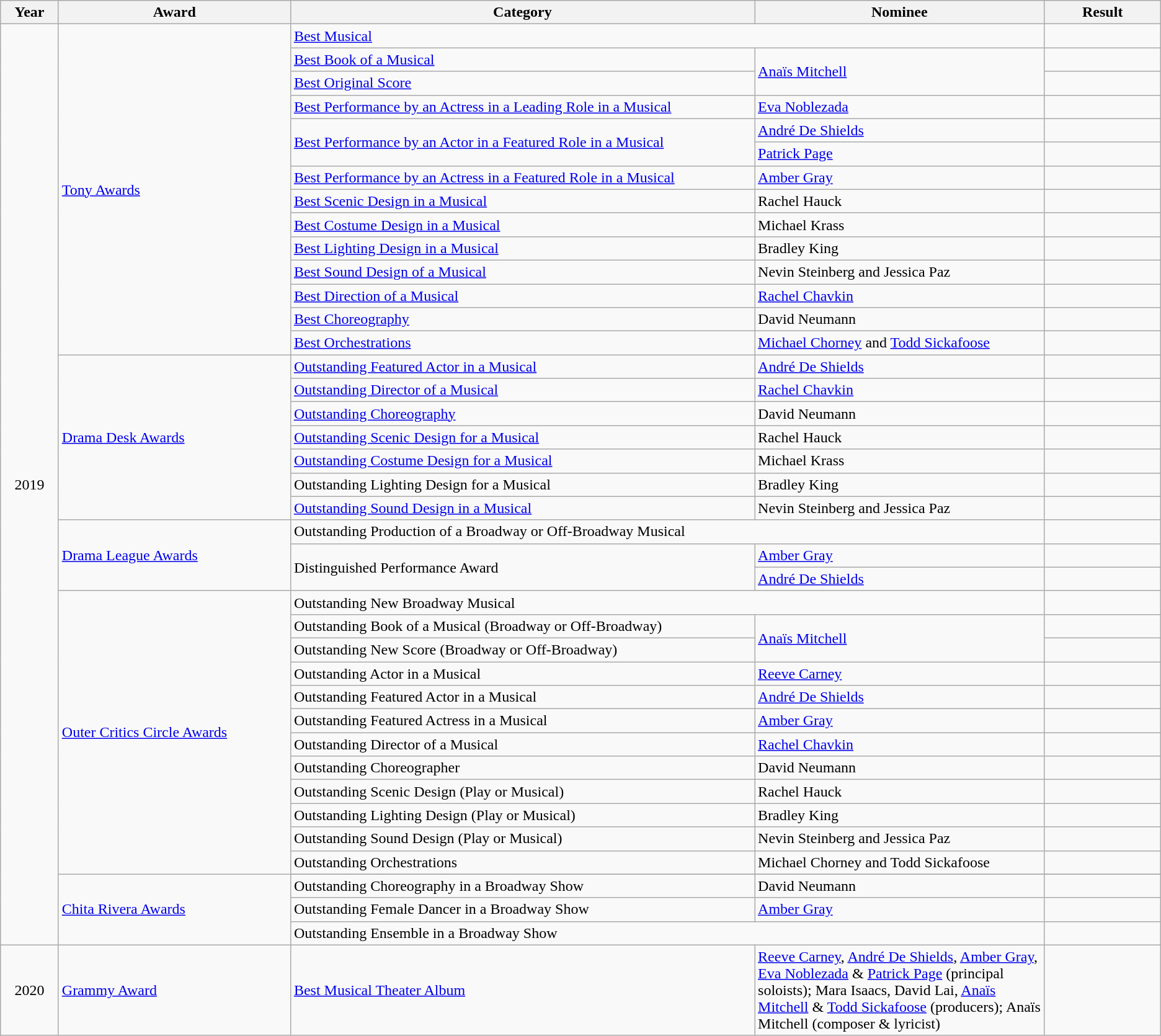<table class="wikitable">
<tr>
<th style="width:5%;">Year</th>
<th style="width:20%;">Award</th>
<th style="width:40%;">Category</th>
<th style="width:25%;">Nominee</th>
<th style="width:10%;">Result</th>
</tr>
<tr>
<td rowspan="40" style="text-align:center;">2019</td>
<td rowspan="14"><a href='#'>Tony Awards</a></td>
<td colspan="2"><a href='#'>Best Musical</a></td>
<td></td>
</tr>
<tr>
<td><a href='#'>Best Book of a Musical</a></td>
<td rowspan="2"><a href='#'>Anaïs Mitchell</a></td>
<td></td>
</tr>
<tr>
<td><a href='#'>Best Original Score</a></td>
<td></td>
</tr>
<tr>
<td><a href='#'>Best Performance by an Actress in a Leading Role in a Musical</a></td>
<td><a href='#'>Eva Noblezada</a></td>
<td></td>
</tr>
<tr>
<td rowspan="2"><a href='#'>Best Performance by an Actor in a Featured Role in a Musical</a></td>
<td><a href='#'>André De Shields</a></td>
<td></td>
</tr>
<tr>
<td><a href='#'>Patrick Page</a></td>
<td></td>
</tr>
<tr>
<td><a href='#'>Best Performance by an Actress in a Featured Role in a Musical</a></td>
<td><a href='#'>Amber Gray</a></td>
<td></td>
</tr>
<tr>
<td><a href='#'>Best Scenic Design in a Musical</a></td>
<td>Rachel Hauck</td>
<td></td>
</tr>
<tr>
<td><a href='#'>Best Costume Design in a Musical</a></td>
<td>Michael Krass</td>
<td></td>
</tr>
<tr>
<td><a href='#'>Best Lighting Design in a Musical</a></td>
<td>Bradley King</td>
<td></td>
</tr>
<tr>
<td><a href='#'>Best Sound Design of a Musical</a></td>
<td>Nevin Steinberg and Jessica Paz</td>
<td></td>
</tr>
<tr>
<td><a href='#'>Best Direction of a Musical</a></td>
<td><a href='#'>Rachel Chavkin</a></td>
<td></td>
</tr>
<tr>
<td><a href='#'>Best Choreography</a></td>
<td>David Neumann</td>
<td></td>
</tr>
<tr>
<td><a href='#'>Best Orchestrations</a></td>
<td><a href='#'>Michael Chorney</a> and <a href='#'>Todd Sickafoose</a></td>
<td></td>
</tr>
<tr>
<td rowspan="7"><a href='#'>Drama Desk Awards</a></td>
<td><a href='#'>Outstanding Featured Actor in a Musical</a></td>
<td><a href='#'>André De Shields</a></td>
<td></td>
</tr>
<tr>
<td><a href='#'>Outstanding Director of a Musical</a></td>
<td><a href='#'>Rachel Chavkin</a></td>
<td></td>
</tr>
<tr>
<td><a href='#'>Outstanding Choreography</a></td>
<td>David Neumann</td>
<td></td>
</tr>
<tr>
<td><a href='#'>Outstanding Scenic Design for a Musical</a></td>
<td>Rachel Hauck</td>
<td></td>
</tr>
<tr>
<td><a href='#'>Outstanding Costume Design for a Musical</a></td>
<td>Michael Krass</td>
<td></td>
</tr>
<tr>
<td>Outstanding Lighting Design for a Musical</td>
<td>Bradley King</td>
<td></td>
</tr>
<tr>
<td><a href='#'>Outstanding Sound Design in a Musical</a></td>
<td>Nevin Steinberg and Jessica Paz</td>
<td></td>
</tr>
<tr>
<td rowspan="3"><a href='#'>Drama League Awards</a></td>
<td colspan="2">Outstanding Production of a Broadway or Off-Broadway Musical</td>
<td></td>
</tr>
<tr>
<td rowspan="2">Distinguished Performance Award</td>
<td><a href='#'>Amber Gray</a></td>
<td></td>
</tr>
<tr>
<td><a href='#'>André De Shields</a></td>
<td></td>
</tr>
<tr>
<td rowspan="12"><a href='#'>Outer Critics Circle Awards</a></td>
<td colspan="2">Outstanding New Broadway Musical</td>
<td></td>
</tr>
<tr>
<td>Outstanding Book of a Musical (Broadway or Off-Broadway)</td>
<td rowspan="2"><a href='#'>Anaïs Mitchell</a></td>
<td></td>
</tr>
<tr>
<td>Outstanding New Score (Broadway or Off-Broadway)</td>
<td></td>
</tr>
<tr>
<td>Outstanding Actor in a Musical</td>
<td><a href='#'>Reeve Carney</a></td>
<td></td>
</tr>
<tr>
<td>Outstanding Featured Actor in a Musical</td>
<td><a href='#'>André De Shields</a></td>
<td></td>
</tr>
<tr>
<td>Outstanding Featured Actress in a Musical</td>
<td><a href='#'>Amber Gray</a></td>
<td></td>
</tr>
<tr>
<td>Outstanding Director of a Musical</td>
<td><a href='#'>Rachel Chavkin</a></td>
<td></td>
</tr>
<tr>
<td>Outstanding Choreographer</td>
<td>David Neumann</td>
<td></td>
</tr>
<tr>
<td>Outstanding Scenic Design (Play or Musical)</td>
<td>Rachel Hauck</td>
<td></td>
</tr>
<tr>
<td>Outstanding Lighting Design (Play or Musical)</td>
<td>Bradley King</td>
<td></td>
</tr>
<tr>
<td>Outstanding Sound Design (Play or Musical)</td>
<td>Nevin Steinberg and Jessica Paz</td>
<td></td>
</tr>
<tr>
<td>Outstanding Orchestrations</td>
<td>Michael Chorney and Todd Sickafoose</td>
<td></td>
</tr>
<tr>
<td rowspan="4"><a href='#'>Chita Rivera Awards</a></td>
</tr>
<tr>
<td>Outstanding Choreography in a Broadway Show</td>
<td>David Neumann</td>
<td></td>
</tr>
<tr>
<td>Outstanding Female Dancer in a Broadway Show</td>
<td><a href='#'>Amber Gray</a></td>
<td></td>
</tr>
<tr>
<td colspan="2">Outstanding Ensemble in a Broadway Show</td>
<td></td>
</tr>
<tr>
<td style="text-align:center;">2020</td>
<td><a href='#'>Grammy Award</a></td>
<td><a href='#'>Best Musical Theater Album</a></td>
<td><a href='#'>Reeve Carney</a>, <a href='#'>André De Shields</a>, <a href='#'>Amber Gray</a>, <a href='#'>Eva Noblezada</a> & <a href='#'>Patrick Page</a> (principal soloists); Mara Isaacs, David Lai, <a href='#'>Anaïs Mitchell</a> & <a href='#'>Todd Sickafoose</a> (producers); Anaïs Mitchell (composer & lyricist)</td>
<td></td>
</tr>
</table>
